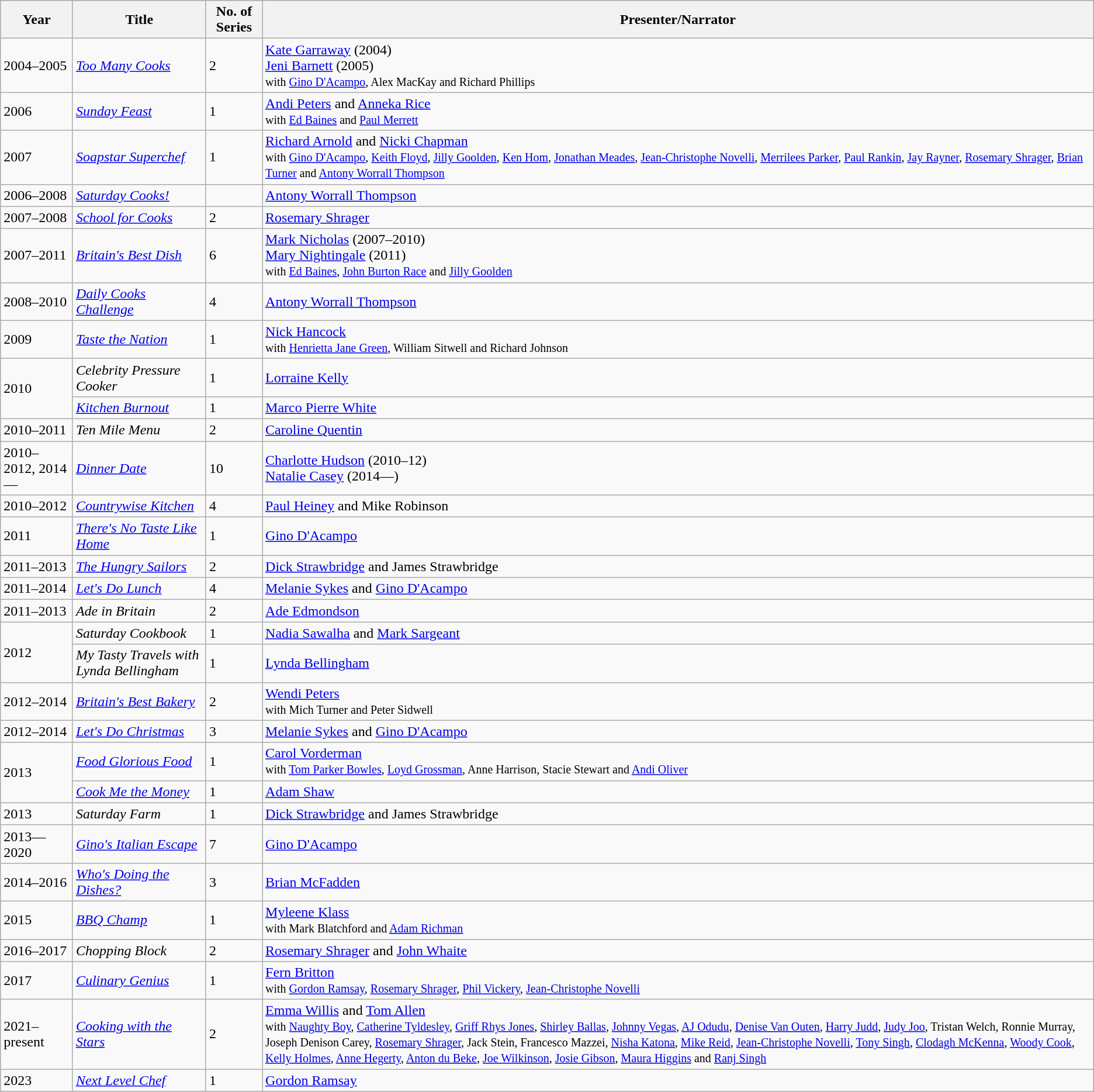<table class="wikitable">
<tr style="background:#ccc; text-align:center;">
<th>Year</th>
<th>Title</th>
<th>No. of Series</th>
<th>Presenter/Narrator</th>
</tr>
<tr>
<td>2004–2005</td>
<td><em><a href='#'>Too Many Cooks</a></em></td>
<td>2</td>
<td><a href='#'>Kate Garraway</a> (2004)<br><a href='#'>Jeni Barnett</a> (2005)<br><small>with <a href='#'>Gino D'Acampo</a>, Alex MacKay and Richard Phillips</small></td>
</tr>
<tr>
<td>2006</td>
<td><em><a href='#'>Sunday Feast</a></em></td>
<td>1</td>
<td><a href='#'>Andi Peters</a> and <a href='#'>Anneka Rice</a><br><small>with <a href='#'>Ed Baines</a> and <a href='#'>Paul Merrett</a></small></td>
</tr>
<tr>
<td>2007</td>
<td><em><a href='#'>Soapstar Superchef</a></em></td>
<td>1</td>
<td><a href='#'>Richard Arnold</a> and <a href='#'>Nicki Chapman</a><br><small>with <a href='#'>Gino D'Acampo</a>, <a href='#'>Keith Floyd</a>, <a href='#'>Jilly Goolden</a>, <a href='#'>Ken Hom</a>, <a href='#'>Jonathan Meades</a>, <a href='#'>Jean-Christophe Novelli</a>, <a href='#'>Merrilees Parker</a>, <a href='#'>Paul Rankin</a>, <a href='#'>Jay Rayner</a>, <a href='#'>Rosemary Shrager</a>, <a href='#'>Brian Turner</a> and <a href='#'>Antony Worrall Thompson</a></small></td>
</tr>
<tr>
<td>2006–2008</td>
<td><em><a href='#'>Saturday Cooks!</a></em></td>
<td></td>
<td><a href='#'>Antony Worrall Thompson</a></td>
</tr>
<tr>
<td>2007–2008</td>
<td><em><a href='#'>School for Cooks</a></em></td>
<td>2</td>
<td><a href='#'>Rosemary Shrager</a></td>
</tr>
<tr>
<td>2007–2011</td>
<td><em><a href='#'>Britain's Best Dish</a></em></td>
<td>6</td>
<td><a href='#'>Mark Nicholas</a> (2007–2010)<br><a href='#'>Mary Nightingale</a> (2011)<br><small>with <a href='#'>Ed Baines</a>, <a href='#'>John Burton Race</a> and <a href='#'>Jilly Goolden</a></small></td>
</tr>
<tr>
<td>2008–2010</td>
<td><em><a href='#'>Daily Cooks Challenge</a></em></td>
<td>4</td>
<td><a href='#'>Antony Worrall Thompson</a></td>
</tr>
<tr>
<td>2009</td>
<td><em><a href='#'>Taste the Nation</a></em></td>
<td>1</td>
<td><a href='#'>Nick Hancock</a><br><small>with <a href='#'>Henrietta Jane Green</a>, William Sitwell and Richard Johnson</small></td>
</tr>
<tr>
<td rowspan=2>2010</td>
<td><em>Celebrity Pressure Cooker</em></td>
<td>1</td>
<td><a href='#'>Lorraine Kelly</a></td>
</tr>
<tr>
<td><em><a href='#'>Kitchen Burnout</a></em></td>
<td>1</td>
<td><a href='#'>Marco Pierre White</a></td>
</tr>
<tr>
<td>2010–2011</td>
<td><em>Ten Mile Menu</em></td>
<td>2</td>
<td><a href='#'>Caroline Quentin</a></td>
</tr>
<tr>
<td>2010–2012, 2014—</td>
<td><em><a href='#'>Dinner Date</a></em></td>
<td>10</td>
<td><a href='#'>Charlotte Hudson</a> (2010–12)<br><a href='#'>Natalie Casey</a> (2014—)</td>
</tr>
<tr>
<td>2010–2012</td>
<td><em><a href='#'>Countrywise Kitchen</a></em></td>
<td>4</td>
<td><a href='#'>Paul Heiney</a> and Mike Robinson</td>
</tr>
<tr>
<td>2011</td>
<td><em><a href='#'>There's No Taste Like Home</a></em></td>
<td>1</td>
<td><a href='#'>Gino D'Acampo</a></td>
</tr>
<tr>
<td>2011–2013</td>
<td><em><a href='#'>The Hungry Sailors</a></em></td>
<td>2</td>
<td><a href='#'>Dick Strawbridge</a> and James Strawbridge</td>
</tr>
<tr>
<td>2011–2014</td>
<td><em><a href='#'>Let's Do Lunch</a></em></td>
<td>4</td>
<td><a href='#'>Melanie Sykes</a> and <a href='#'>Gino D'Acampo</a></td>
</tr>
<tr>
<td>2011–2013</td>
<td><em>Ade in Britain</em></td>
<td>2</td>
<td><a href='#'>Ade Edmondson</a></td>
</tr>
<tr>
<td rowspan=2>2012</td>
<td><em>Saturday Cookbook</em></td>
<td>1</td>
<td><a href='#'>Nadia Sawalha</a> and <a href='#'>Mark Sargeant</a></td>
</tr>
<tr>
<td><em>My Tasty Travels with Lynda Bellingham</em></td>
<td>1</td>
<td><a href='#'>Lynda Bellingham</a></td>
</tr>
<tr>
<td>2012–2014</td>
<td><em><a href='#'>Britain's Best Bakery</a></em></td>
<td>2</td>
<td><a href='#'>Wendi Peters</a><br><small>with Mich Turner and Peter Sidwell</small></td>
</tr>
<tr>
<td>2012–2014</td>
<td><em><a href='#'>Let's Do Christmas</a></em></td>
<td>3</td>
<td><a href='#'>Melanie Sykes</a> and <a href='#'>Gino D'Acampo</a></td>
</tr>
<tr>
<td rowspan=2>2013</td>
<td><em><a href='#'>Food Glorious Food</a></em></td>
<td>1</td>
<td><a href='#'>Carol Vorderman</a><br><small>with <a href='#'>Tom Parker Bowles</a>, <a href='#'>Loyd Grossman</a>, Anne Harrison, Stacie Stewart and <a href='#'>Andi Oliver</a></small></td>
</tr>
<tr>
<td><em><a href='#'>Cook Me the Money</a></em></td>
<td>1</td>
<td><a href='#'>Adam Shaw</a></td>
</tr>
<tr>
<td>2013</td>
<td><em>Saturday Farm</em></td>
<td>1</td>
<td><a href='#'>Dick Strawbridge</a> and James Strawbridge</td>
</tr>
<tr>
<td>2013—2020</td>
<td><em><a href='#'>Gino's Italian Escape</a></em></td>
<td>7</td>
<td><a href='#'>Gino D'Acampo</a></td>
</tr>
<tr>
<td>2014–2016</td>
<td><em><a href='#'>Who's Doing the Dishes?</a></em></td>
<td>3</td>
<td><a href='#'>Brian McFadden</a></td>
</tr>
<tr>
<td>2015</td>
<td><em><a href='#'>BBQ Champ</a></em></td>
<td>1</td>
<td><a href='#'>Myleene Klass</a><br><small>with Mark Blatchford and <a href='#'>Adam Richman</a></small></td>
</tr>
<tr>
<td>2016–2017</td>
<td><em>Chopping Block</em></td>
<td>2</td>
<td><a href='#'>Rosemary Shrager</a> and <a href='#'>John Whaite</a></td>
</tr>
<tr>
<td>2017</td>
<td><em><a href='#'>Culinary Genius</a></em></td>
<td>1</td>
<td><a href='#'>Fern Britton</a><br><small>with <a href='#'>Gordon Ramsay</a>, <a href='#'>Rosemary Shrager</a>, <a href='#'>Phil Vickery</a>, <a href='#'>Jean-Christophe Novelli</a></small></td>
</tr>
<tr>
<td>2021–present</td>
<td><em><a href='#'>Cooking with the Stars</a></em></td>
<td>2</td>
<td><a href='#'>Emma Willis</a> and <a href='#'>Tom Allen</a><br><small>with <a href='#'>Naughty Boy</a>, <a href='#'>Catherine Tyldesley</a>, <a href='#'>Griff Rhys Jones</a>, <a href='#'>Shirley Ballas</a>, <a href='#'>Johnny Vegas</a>, <a href='#'>AJ Odudu</a>, <a href='#'>Denise Van Outen</a>, <a href='#'>Harry Judd</a>, <a href='#'>Judy Joo</a>, Tristan Welch, Ronnie Murray, Joseph Denison Carey, <a href='#'>Rosemary Shrager</a>, Jack Stein, Francesco Mazzei, <a href='#'>Nisha Katona</a>, <a href='#'>Mike Reid</a>, <a href='#'>Jean-Christophe Novelli</a>, <a href='#'>Tony Singh</a>, <a href='#'>Clodagh McKenna</a>, <a href='#'>Woody Cook</a>, <a href='#'>Kelly Holmes</a>, <a href='#'>Anne Hegerty</a>, <a href='#'>Anton du Beke</a>, <a href='#'>Joe Wilkinson</a>, <a href='#'>Josie Gibson</a>, <a href='#'>Maura Higgins</a> and <a href='#'>Ranj Singh</a></small></td>
</tr>
<tr>
<td>2023</td>
<td><em><a href='#'>Next Level Chef</a></em></td>
<td>1</td>
<td><a href='#'>Gordon Ramsay</a></td>
</tr>
</table>
